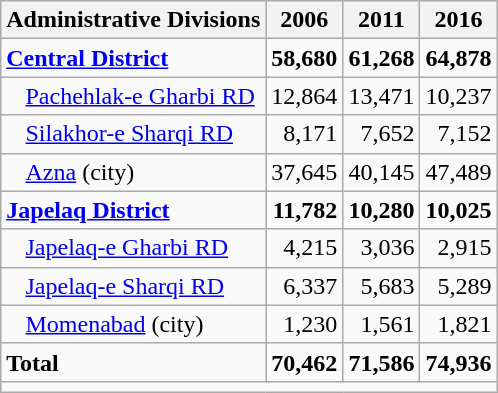<table class="wikitable">
<tr>
<th>Administrative Divisions</th>
<th>2006</th>
<th>2011</th>
<th>2016</th>
</tr>
<tr>
<td><strong><a href='#'>Central District</a></strong></td>
<td style="text-align: right;"><strong>58,680</strong></td>
<td style="text-align: right;"><strong>61,268</strong></td>
<td style="text-align: right;"><strong>64,878</strong></td>
</tr>
<tr>
<td style="padding-left: 1em;"><a href='#'>Pachehlak-e Gharbi RD</a></td>
<td style="text-align: right;">12,864</td>
<td style="text-align: right;">13,471</td>
<td style="text-align: right;">10,237</td>
</tr>
<tr>
<td style="padding-left: 1em;"><a href='#'>Silakhor-e Sharqi RD</a></td>
<td style="text-align: right;">8,171</td>
<td style="text-align: right;">7,652</td>
<td style="text-align: right;">7,152</td>
</tr>
<tr>
<td style="padding-left: 1em;"><a href='#'>Azna</a> (city)</td>
<td style="text-align: right;">37,645</td>
<td style="text-align: right;">40,145</td>
<td style="text-align: right;">47,489</td>
</tr>
<tr>
<td><strong><a href='#'>Japelaq District</a></strong></td>
<td style="text-align: right;"><strong>11,782</strong></td>
<td style="text-align: right;"><strong>10,280</strong></td>
<td style="text-align: right;"><strong>10,025</strong></td>
</tr>
<tr>
<td style="padding-left: 1em;"><a href='#'>Japelaq-e Gharbi RD</a></td>
<td style="text-align: right;">4,215</td>
<td style="text-align: right;">3,036</td>
<td style="text-align: right;">2,915</td>
</tr>
<tr>
<td style="padding-left: 1em;"><a href='#'>Japelaq-e Sharqi RD</a></td>
<td style="text-align: right;">6,337</td>
<td style="text-align: right;">5,683</td>
<td style="text-align: right;">5,289</td>
</tr>
<tr>
<td style="padding-left: 1em;"><a href='#'>Momenabad</a> (city)</td>
<td style="text-align: right;">1,230</td>
<td style="text-align: right;">1,561</td>
<td style="text-align: right;">1,821</td>
</tr>
<tr>
<td><strong>Total</strong></td>
<td style="text-align: right;"><strong>70,462</strong></td>
<td style="text-align: right;"><strong>71,586</strong></td>
<td style="text-align: right;"><strong>74,936</strong></td>
</tr>
<tr>
<td colspan=4></td>
</tr>
</table>
